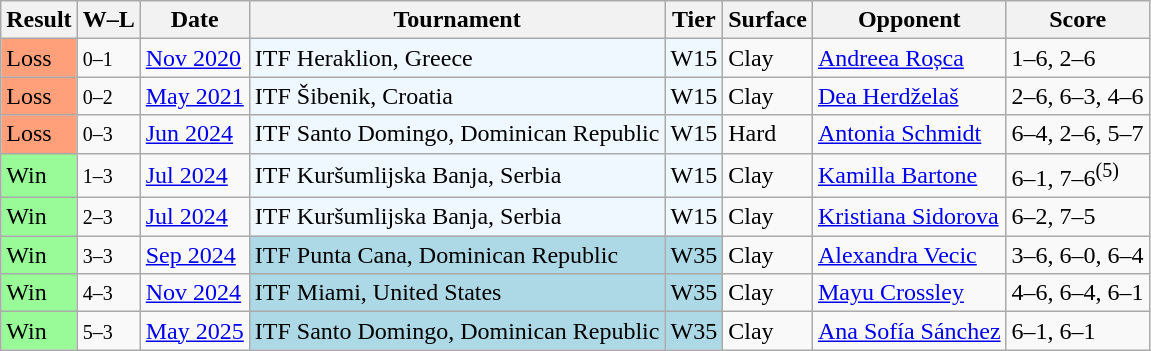<table class="sortable wikitable">
<tr>
<th>Result</th>
<th class="unsortable">W–L</th>
<th>Date</th>
<th>Tournament</th>
<th>Tier</th>
<th>Surface</th>
<th>Opponent</th>
<th class="unsortable">Score</th>
</tr>
<tr>
<td style="background:#ffa07a;">Loss</td>
<td><small>0–1</small></td>
<td><a href='#'>Nov 2020</a></td>
<td style="background:#f0f8ff;">ITF Heraklion, Greece</td>
<td style="background:#f0f8ff;">W15</td>
<td>Clay</td>
<td> <a href='#'>Andreea Roșca</a></td>
<td>1–6, 2–6</td>
</tr>
<tr>
<td style="background:#ffa07a;">Loss</td>
<td><small>0–2</small></td>
<td><a href='#'>May 2021</a></td>
<td style="background:#f0f8ff;">ITF Šibenik, Croatia</td>
<td style="background:#f0f8ff;">W15</td>
<td>Clay</td>
<td> <a href='#'>Dea Herdželaš</a></td>
<td>2–6, 6–3, 4–6</td>
</tr>
<tr>
<td style="background:#ffa07a;">Loss</td>
<td><small>0–3</small></td>
<td><a href='#'>Jun 2024</a></td>
<td style="background:#f0f8ff;">ITF Santo Domingo, Dominican Republic</td>
<td style="background:#f0f8ff;">W15</td>
<td>Hard</td>
<td> <a href='#'>Antonia Schmidt</a></td>
<td>6–4, 2–6, 5–7</td>
</tr>
<tr>
<td style="background:#98fb98;">Win</td>
<td><small>1–3</small></td>
<td><a href='#'>Jul 2024</a></td>
<td style="background:#f0f8ff;">ITF Kuršumlijska Banja, Serbia</td>
<td style="background:#f0f8ff;">W15</td>
<td>Clay</td>
<td> <a href='#'>Kamilla Bartone</a></td>
<td>6–1, 7–6<sup>(5)</sup></td>
</tr>
<tr>
<td style="background:#98fb98;">Win</td>
<td><small>2–3</small></td>
<td><a href='#'>Jul 2024</a></td>
<td style="background:#f0f8ff;">ITF Kuršumlijska Banja, Serbia</td>
<td style="background:#f0f8ff;">W15</td>
<td>Clay</td>
<td> <a href='#'>Kristiana Sidorova</a></td>
<td>6–2, 7–5</td>
</tr>
<tr>
<td style="background:#98fb98;">Win</td>
<td><small>3–3</small></td>
<td><a href='#'>Sep 2024</a></td>
<td style="background:lightblue;">ITF Punta Cana, Dominican Republic</td>
<td style="background:lightblue;">W35</td>
<td>Clay</td>
<td> <a href='#'>Alexandra Vecic</a></td>
<td>3–6, 6–0, 6–4</td>
</tr>
<tr>
<td style="background:#98fb98;">Win</td>
<td><small>4–3</small></td>
<td><a href='#'>Nov 2024</a></td>
<td style="background:lightblue;">ITF Miami, United States</td>
<td style="background:lightblue;">W35</td>
<td>Clay</td>
<td> <a href='#'>Mayu Crossley</a></td>
<td>4–6, 6–4, 6–1</td>
</tr>
<tr>
<td style="background:#98fb98;">Win</td>
<td><small>5–3</small></td>
<td><a href='#'>May 2025</a></td>
<td style="background:lightblue;">ITF Santo Domingo, Dominican Republic</td>
<td style="background:lightblue;">W35</td>
<td>Clay</td>
<td> <a href='#'>Ana Sofía Sánchez</a></td>
<td>6–1, 6–1</td>
</tr>
</table>
